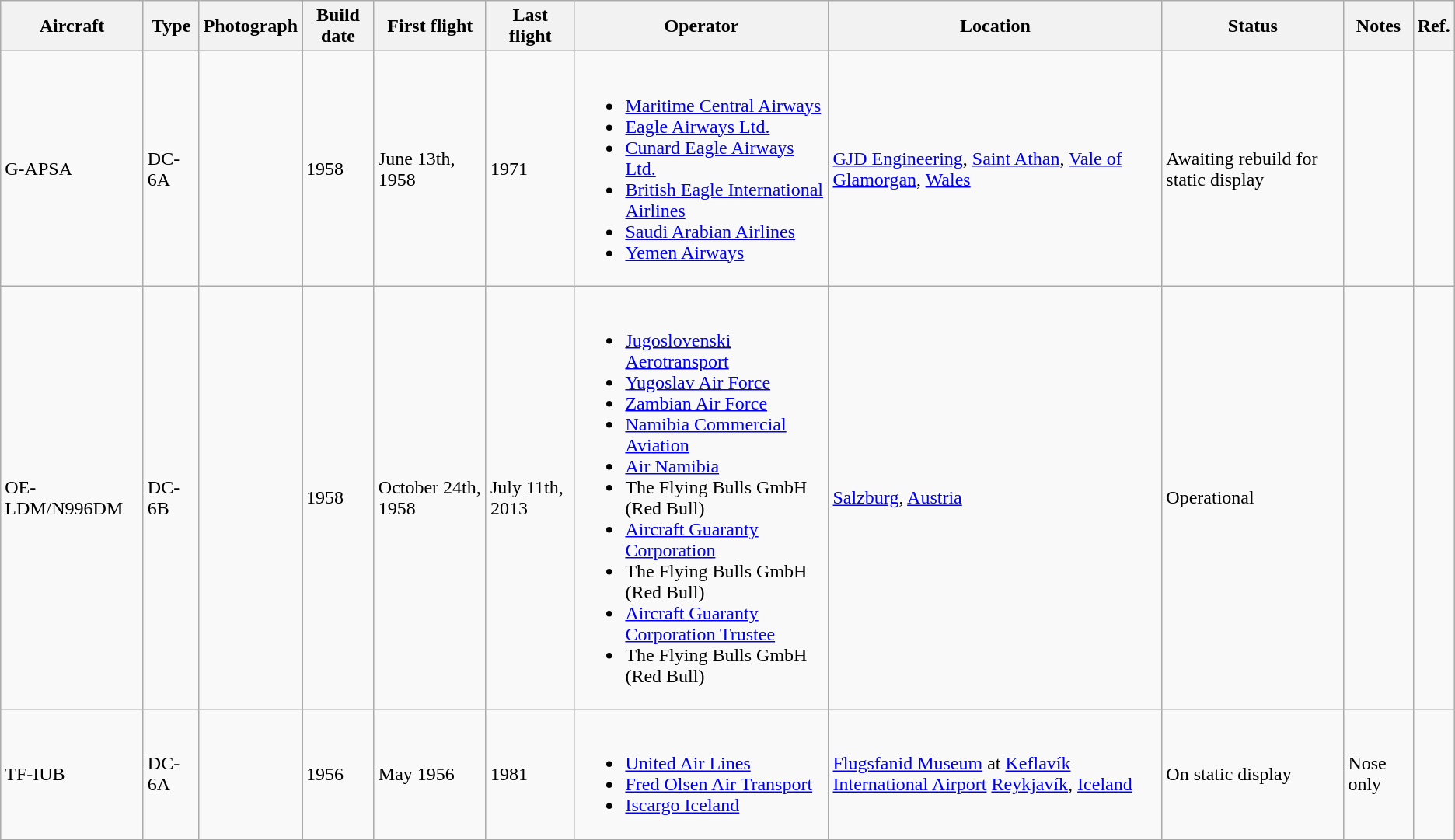<table class="wikitable">
<tr>
<th>Aircraft</th>
<th>Type</th>
<th>Photograph</th>
<th>Build date</th>
<th>First flight</th>
<th>Last flight</th>
<th>Operator</th>
<th>Location</th>
<th>Status</th>
<th>Notes</th>
<th>Ref.</th>
</tr>
<tr>
<td>G-APSA</td>
<td>DC-6A</td>
<td></td>
<td>1958</td>
<td>June 13th, 1958</td>
<td>1971</td>
<td><br><ul><li><a href='#'>Maritime Central Airways</a></li><li><a href='#'>Eagle Airways Ltd.</a></li><li><a href='#'>Cunard Eagle Airways Ltd.</a></li><li><a href='#'>British Eagle International Airlines</a></li><li><a href='#'>Saudi Arabian Airlines</a></li><li><a href='#'>Yemen Airways</a></li></ul></td>
<td><a href='#'>GJD Engineering</a>, <a href='#'>Saint Athan</a>, <a href='#'>Vale of Glamorgan</a>, <a href='#'>Wales</a></td>
<td>Awaiting rebuild for static display</td>
<td></td>
<td></td>
</tr>
<tr>
<td>OE-LDM/N996DM</td>
<td>DC-6B</td>
<td></td>
<td>1958</td>
<td>October 24th, 1958</td>
<td>July 11th, 2013</td>
<td><br><ul><li><a href='#'>Jugoslovenski Aerotransport</a></li><li><a href='#'>Yugoslav Air Force</a></li><li><a href='#'>Zambian Air Force</a></li><li><a href='#'>Namibia Commercial Aviation</a></li><li><a href='#'>Air Namibia</a></li><li>The Flying Bulls GmbH (Red Bull)</li><li><a href='#'>Aircraft Guaranty Corporation</a></li><li>The Flying Bulls GmbH (Red Bull)</li><li><a href='#'>Aircraft Guaranty Corporation Trustee</a></li><li>The Flying Bulls GmbH (Red Bull)</li></ul></td>
<td><a href='#'>Salzburg</a>, <a href='#'>Austria</a></td>
<td>Operational</td>
<td></td>
<td></td>
</tr>
<tr>
<td>TF-IUB</td>
<td>DC-6A</td>
<td></td>
<td>1956</td>
<td>May 1956</td>
<td>1981</td>
<td><br><ul><li><a href='#'>United Air Lines</a></li><li><a href='#'>Fred Olsen Air Transport</a></li><li><a href='#'>Iscargo Iceland</a></li></ul></td>
<td><a href='#'>Flugsfanid Museum</a> at <a href='#'>Keflavík International Airport</a> <a href='#'>Reykjavík</a>, <a href='#'>Iceland</a></td>
<td>On static display</td>
<td>Nose only</td>
<td></td>
</tr>
</table>
